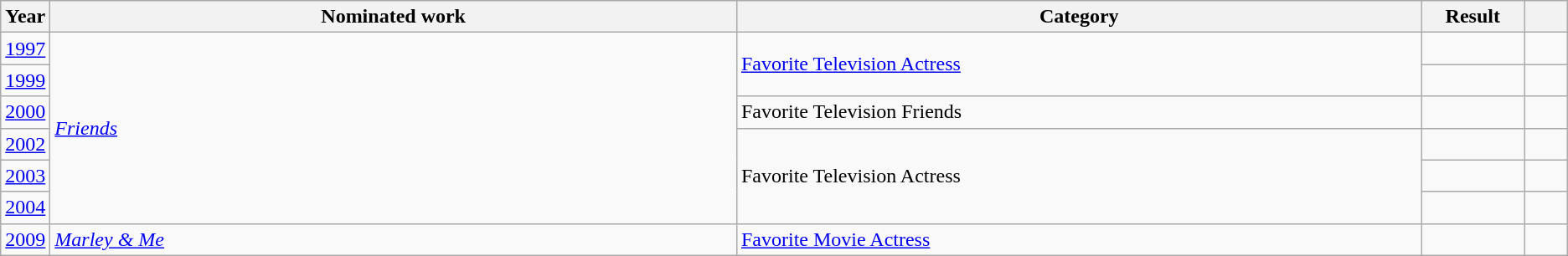<table class="wikitable sortable">
<tr>
<th scope="col" style="width:1em;">Year</th>
<th scope="col" style="width:39em;">Nominated work</th>
<th scope="col" style="width:39em;">Category</th>
<th scope="col" style="width:5em;">Result</th>
<th scope="col" style="width:2em;" class="unsortable"></th>
</tr>
<tr>
<td><a href='#'>1997</a></td>
<td rowspan="6"><em><a href='#'>Friends</a></em></td>
<td rowspan="2"><a href='#'>Favorite Television Actress</a></td>
<td></td>
<td></td>
</tr>
<tr>
<td><a href='#'>1999</a></td>
<td></td>
<td></td>
</tr>
<tr>
<td><a href='#'>2000</a></td>
<td>Favorite Television Friends</td>
<td></td>
<td></td>
</tr>
<tr>
<td><a href='#'>2002</a></td>
<td rowspan="3">Favorite Television Actress</td>
<td></td>
<td></td>
</tr>
<tr>
<td><a href='#'>2003</a></td>
<td></td>
<td></td>
</tr>
<tr>
<td><a href='#'>2004</a></td>
<td></td>
<td></td>
</tr>
<tr>
<td><a href='#'>2009</a></td>
<td><em><a href='#'>Marley & Me</a></em></td>
<td><a href='#'>Favorite Movie Actress</a></td>
<td></td>
<td></td>
</tr>
</table>
